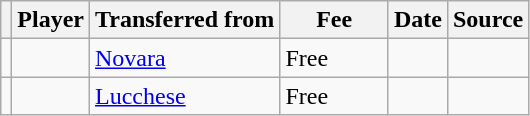<table class="wikitable plainrowheaders sortable">
<tr>
<th></th>
<th scope="col">Player</th>
<th>Transferred from</th>
<th style="width: 65px;">Fee</th>
<th scope="col">Date</th>
<th scope="col">Source</th>
</tr>
<tr>
<td align="center"></td>
<td></td>
<td> <a href='#'>Novara</a></td>
<td>Free</td>
<td></td>
<td></td>
</tr>
<tr>
<td align="center"></td>
<td></td>
<td> <a href='#'>Lucchese</a></td>
<td>Free</td>
<td></td>
<td></td>
</tr>
</table>
